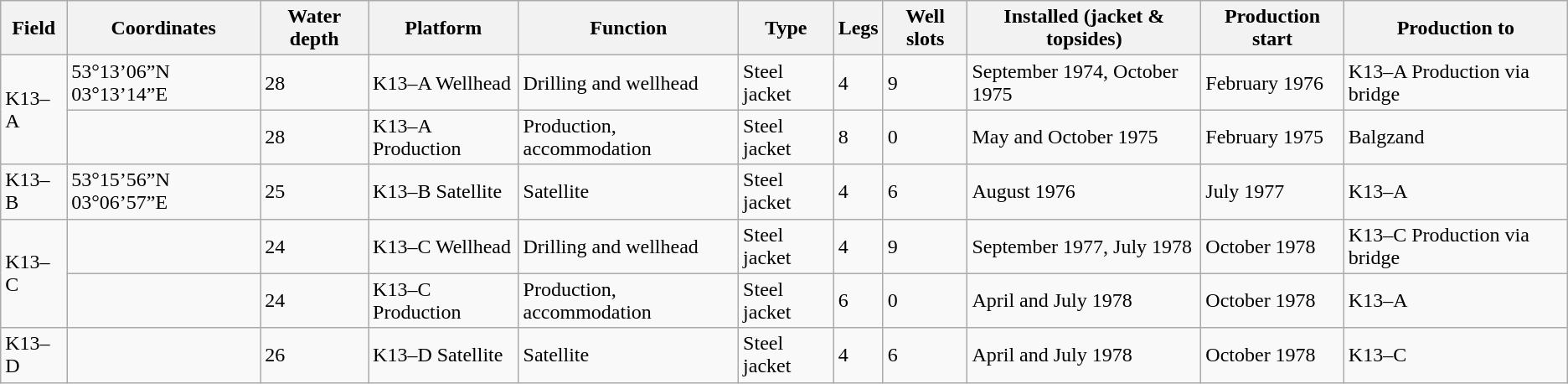<table class="wikitable">
<tr>
<th>Field</th>
<th>Coordinates</th>
<th>Water depth</th>
<th>Platform</th>
<th>Function</th>
<th>Type</th>
<th>Legs</th>
<th>Well slots</th>
<th>Installed (jacket & topsides)</th>
<th>Production start</th>
<th>Production to</th>
</tr>
<tr>
<td rowspan="2">K13–A</td>
<td>53°13’06”N 03°13’14”E</td>
<td>28</td>
<td>K13–A Wellhead</td>
<td>Drilling and wellhead</td>
<td>Steel jacket</td>
<td>4</td>
<td>9</td>
<td>September 1974, October 1975</td>
<td>February 1976</td>
<td>K13–A Production via bridge</td>
</tr>
<tr>
<td></td>
<td>28</td>
<td>K13–A Production</td>
<td>Production, accommodation</td>
<td>Steel jacket</td>
<td>8</td>
<td>0</td>
<td>May and October 1975</td>
<td>February 1975</td>
<td>Balgzand</td>
</tr>
<tr>
<td>K13–B</td>
<td>53°15’56”N 03°06’57”E</td>
<td>25</td>
<td>K13–B Satellite</td>
<td>Satellite</td>
<td>Steel jacket</td>
<td>4</td>
<td>6</td>
<td>August 1976</td>
<td>July 1977</td>
<td>K13–A</td>
</tr>
<tr>
<td rowspan="2">K13–C</td>
<td></td>
<td>24</td>
<td>K13–C Wellhead</td>
<td>Drilling and wellhead</td>
<td>Steel jacket</td>
<td>4</td>
<td>9</td>
<td>September 1977, July 1978</td>
<td>October 1978</td>
<td>K13–C Production via bridge</td>
</tr>
<tr>
<td></td>
<td>24</td>
<td>K13–C Production</td>
<td>Production, accommodation</td>
<td>Steel jacket</td>
<td>6</td>
<td>0</td>
<td>April and July 1978</td>
<td>October 1978</td>
<td>K13–A</td>
</tr>
<tr>
<td>K13–D</td>
<td></td>
<td>26</td>
<td>K13–D Satellite</td>
<td>Satellite</td>
<td>Steel jacket</td>
<td>4</td>
<td>6</td>
<td>April and July 1978</td>
<td>October 1978</td>
<td>K13–C</td>
</tr>
</table>
